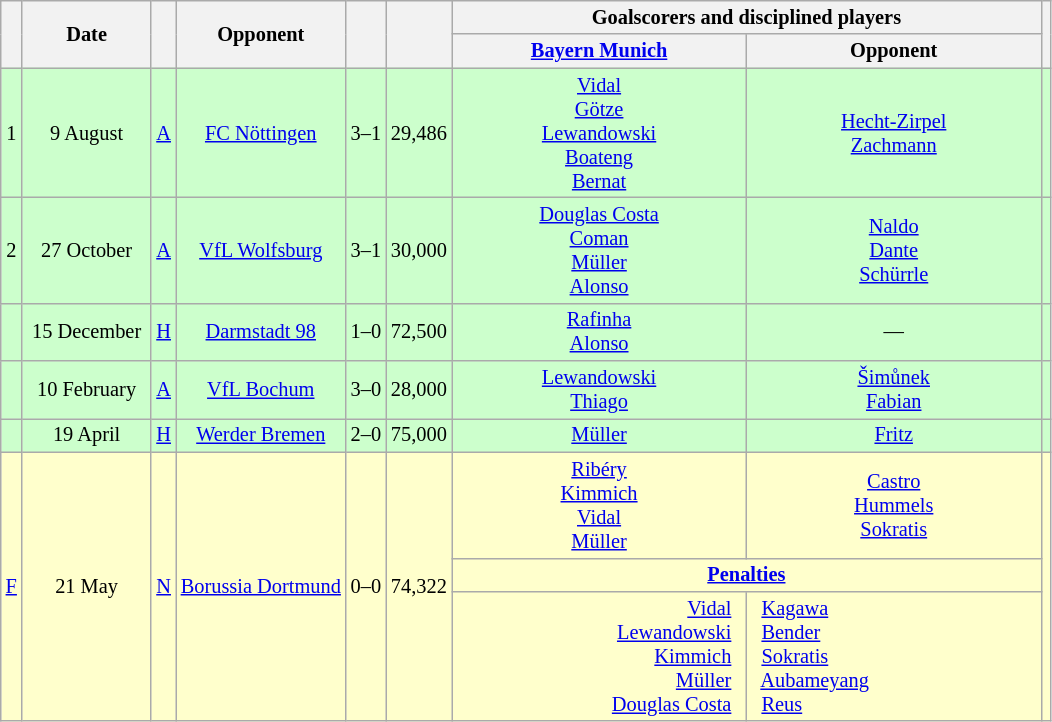<table class="wikitable" style="text-align:center;font-size:85%">
<tr>
<th rowspan="2"></th>
<th rowspan="2" style="width:80px">Date</th>
<th rowspan="2"></th>
<th rowspan="2">Opponent</th>
<th rowspan="2"><br></th>
<th rowspan="2"></th>
<th colspan="2">Goalscorers and disciplined players</th>
<th rowspan="2"></th>
</tr>
<tr>
<th style="width:190px"><a href='#'>Bayern Munich</a></th>
<th style="width:190px">Opponent</th>
</tr>
<tr style="background:#cfc">
<td>1</td>
<td>9 August</td>
<td><a href='#'>A</a></td>
<td><a href='#'>FC Nöttingen</a></td>
<td>3–1</td>
<td>29,486</td>
<td><a href='#'>Vidal</a>  <br><a href='#'>Götze</a> <br><a href='#'>Lewandowski</a> <br><a href='#'>Boateng</a> <br><a href='#'>Bernat</a> </td>
<td><a href='#'>Hecht-Zirpel</a> <br><a href='#'>Zachmann</a> </td>
<td></td>
</tr>
<tr style="background:#cfc">
<td>2</td>
<td>27 October</td>
<td><a href='#'>A</a></td>
<td><a href='#'>VfL Wolfsburg</a></td>
<td>3–1</td>
<td>30,000</td>
<td><a href='#'>Douglas Costa</a> <br><a href='#'>Coman</a> <br><a href='#'>Müller</a> <br><a href='#'>Alonso</a> </td>
<td><a href='#'>Naldo</a> <br><a href='#'>Dante</a> <br><a href='#'>Schürrle</a> </td>
<td></td>
</tr>
<tr style="background:#cfc">
<td></td>
<td>15 December</td>
<td><a href='#'>H</a></td>
<td><a href='#'>Darmstadt 98</a></td>
<td>1–0</td>
<td>72,500</td>
<td><a href='#'>Rafinha</a> <br><a href='#'>Alonso</a> </td>
<td>—</td>
<td></td>
</tr>
<tr style="background:#cfc">
<td></td>
<td>10 February</td>
<td><a href='#'>A</a></td>
<td><a href='#'>VfL Bochum</a></td>
<td>3–0</td>
<td>28,000</td>
<td><a href='#'>Lewandowski</a> <br><a href='#'>Thiago</a> </td>
<td><a href='#'>Šimůnek</a> <br><a href='#'>Fabian</a> </td>
<td></td>
</tr>
<tr style="background:#cfc">
<td></td>
<td>19 April</td>
<td><a href='#'>H</a></td>
<td><a href='#'>Werder Bremen</a></td>
<td>2–0</td>
<td>75,000</td>
<td><a href='#'>Müller</a> </td>
<td><a href='#'>Fritz</a> </td>
<td></td>
</tr>
<tr style="background:#ffc">
<td rowspan="3"><a href='#'>F</a></td>
<td rowspan="3">21 May</td>
<td rowspan="3"><a href='#'>N</a></td>
<td rowspan="3"><a href='#'>Borussia Dortmund</a></td>
<td rowspan="3">0–0 <br></td>
<td rowspan="3">74,322</td>
<td><a href='#'>Ribéry</a> <br><a href='#'>Kimmich</a> <br><a href='#'>Vidal</a> <br><a href='#'>Müller</a> </td>
<td><a href='#'>Castro</a> <br><a href='#'>Hummels</a> <br><a href='#'>Sokratis</a> </td>
<td rowspan="3"></td>
</tr>
<tr style="background:#ffc">
<td colspan="2"><strong><a href='#'>Penalties</a></strong></td>
</tr>
<tr style="background:#ffc">
<td style="text-align:right"><a href='#'>Vidal</a>  <br><a href='#'>Lewandowski</a>  <br><a href='#'>Kimmich</a>  <br><a href='#'>Müller</a>  <br><a href='#'>Douglas Costa</a>  </td>
<td style="text-align:left;vertical-align:top">  <a href='#'>Kagawa</a><br>  <a href='#'>Bender</a><br>  <a href='#'>Sokratis</a><br>  <a href='#'>Aubameyang</a><br>  <a href='#'>Reus</a></td>
</tr>
</table>
